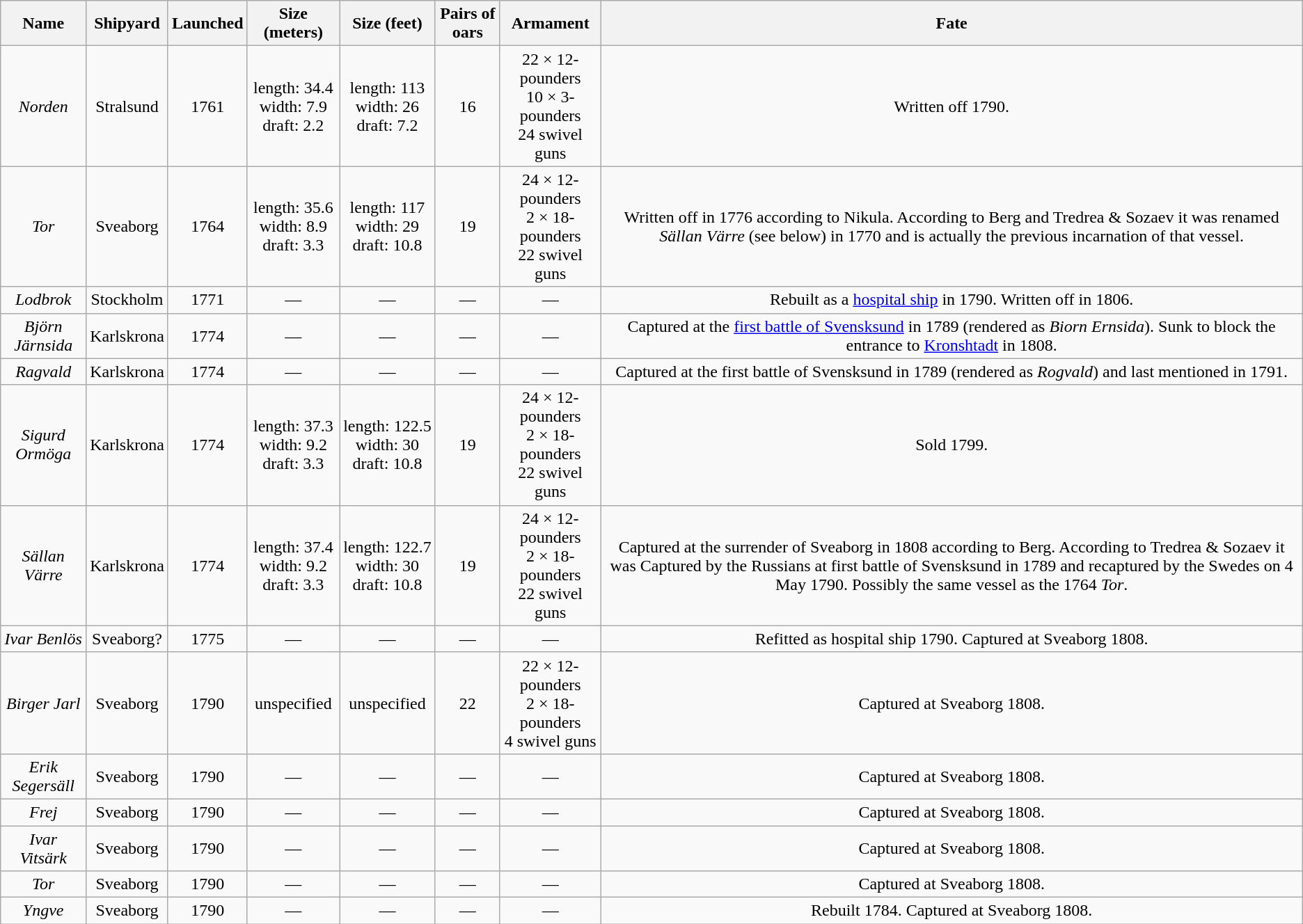<table class="wikitable" style="text-align:center;">
<tr>
<th>Name</th>
<th>Shipyard</th>
<th>Launched</th>
<th>Size (meters)</th>
<th>Size (feet)</th>
<th>Pairs of oars</th>
<th>Armament</th>
<th>Fate</th>
</tr>
<tr>
<td><em>Norden</em></td>
<td>Stralsund</td>
<td>1761</td>
<td>length: 34.4<br>width: 7.9<br>draft: 2.2</td>
<td>length: 113<br>width: 26<br>draft: 7.2</td>
<td>16</td>
<td>22 × 12-pounders<br>10 × 3-pounders<br>24 swivel guns</td>
<td>Written off 1790.</td>
</tr>
<tr>
<td><em>Tor</em></td>
<td>Sveaborg</td>
<td>1764</td>
<td>length: 35.6<br>width: 8.9<br>draft: 3.3</td>
<td>length: 117<br>width: 29<br>draft: 10.8</td>
<td>19</td>
<td>24 × 12-pounders<br>2 × 18-pounders<br>22 swivel guns</td>
<td>Written off in 1776 according to Nikula. According to Berg and Tredrea & Sozaev it was renamed <em>Sällan Värre</em> (see below) in 1770 and is actually the previous incarnation of that vessel.</td>
</tr>
<tr>
<td><em>Lodbrok</em></td>
<td>Stockholm</td>
<td>1771</td>
<td>—</td>
<td>—</td>
<td>—</td>
<td>—</td>
<td>Rebuilt as a <a href='#'>hospital ship</a> in 1790. Written off in 1806.</td>
</tr>
<tr>
<td><em>Björn Järnsida</em></td>
<td>Karlskrona</td>
<td>1774</td>
<td>—</td>
<td>—</td>
<td>—</td>
<td>—</td>
<td>Captured at the <a href='#'>first battle of Svensksund</a> in 1789 (rendered as <em>Biorn Ernsida</em>). Sunk to block the entrance to <a href='#'>Kronshtadt</a> in 1808.</td>
</tr>
<tr>
<td><em>Ragvald</em></td>
<td>Karlskrona</td>
<td>1774</td>
<td>—</td>
<td>—</td>
<td>—</td>
<td>—</td>
<td>Captured at the first battle of Svensksund in 1789 (rendered as <em>Rogvald</em>) and last mentioned in 1791.</td>
</tr>
<tr>
<td><em>Sigurd Ormöga</em></td>
<td>Karlskrona</td>
<td>1774</td>
<td>length: 37.3<br>width: 9.2<br>draft: 3.3</td>
<td>length: 122.5<br>width: 30<br>draft: 10.8</td>
<td>19</td>
<td>24 × 12-pounders<br>2 × 18-pounders<br>22 swivel guns</td>
<td>Sold 1799.</td>
</tr>
<tr>
<td><em>Sällan Värre</em></td>
<td>Karlskrona</td>
<td>1774</td>
<td>length: 37.4<br>width: 9.2<br>draft: 3.3</td>
<td>length: 122.7<br>width: 30<br>draft: 10.8</td>
<td>19</td>
<td>24 × 12-pounders<br>2 × 18-pounders<br>22 swivel guns</td>
<td>Captured at the surrender of Sveaborg in 1808 according to Berg. According to Tredrea & Sozaev it was Captured by the Russians at first battle of Svensksund in 1789 and recaptured by the Swedes on 4 May 1790. Possibly the same vessel as the 1764 <em>Tor</em>.</td>
</tr>
<tr>
<td><em>Ivar Benlös</em></td>
<td>Sveaborg?</td>
<td>1775</td>
<td>—</td>
<td>—</td>
<td>—</td>
<td>—</td>
<td>Refitted as hospital ship 1790. Captured at Sveaborg 1808.</td>
</tr>
<tr>
<td><em>Birger Jarl</em></td>
<td>Sveaborg</td>
<td>1790</td>
<td>unspecified</td>
<td>unspecified</td>
<td>22</td>
<td>22 × 12-pounders<br>2 × 18-pounders<br>4 swivel guns</td>
<td>Captured at Sveaborg 1808.</td>
</tr>
<tr>
<td><em>Erik Segersäll</em></td>
<td>Sveaborg</td>
<td>1790</td>
<td>—</td>
<td>—</td>
<td>—</td>
<td>—</td>
<td>Captured at Sveaborg 1808.</td>
</tr>
<tr>
<td><em>Frej</em></td>
<td>Sveaborg</td>
<td>1790</td>
<td>—</td>
<td>—</td>
<td>—</td>
<td>—</td>
<td>Captured at Sveaborg 1808.</td>
</tr>
<tr>
<td><em>Ivar Vitsärk</em></td>
<td>Sveaborg</td>
<td>1790</td>
<td>—</td>
<td>—</td>
<td>—</td>
<td>—</td>
<td>Captured at Sveaborg 1808.</td>
</tr>
<tr>
<td><em>Tor</em></td>
<td>Sveaborg</td>
<td>1790</td>
<td>—</td>
<td>—</td>
<td>—</td>
<td>—</td>
<td>Captured at Sveaborg 1808.</td>
</tr>
<tr>
<td><em>Yngve</em></td>
<td>Sveaborg</td>
<td>1790</td>
<td>—</td>
<td>—</td>
<td>—</td>
<td>—</td>
<td>Rebuilt 1784. Captured at Sveaborg 1808.</td>
</tr>
</table>
